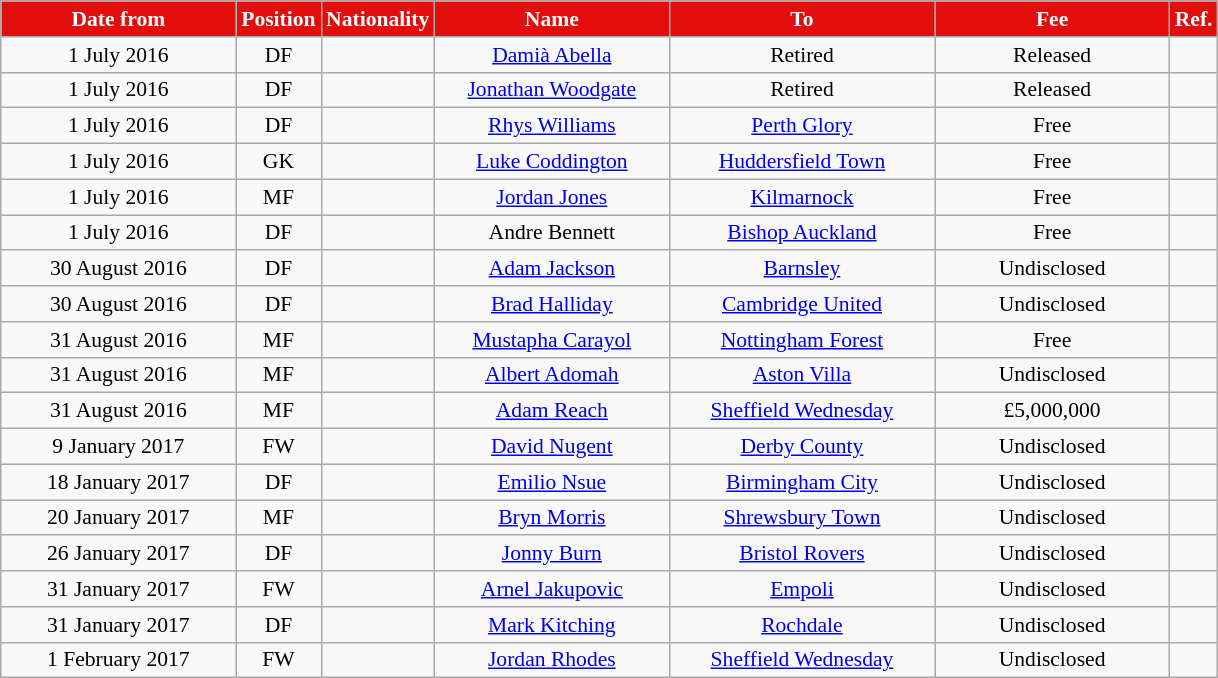<table class="wikitable"  style="text-align:center; font-size:90%; ">
<tr>
<th style="background:#E20E0E; color:white; width:150px;">Date from</th>
<th style="background:#E20E0E; color:white; width:50px;">Position</th>
<th style="background:#E20E0E; color:white; width:50px;">Nationality</th>
<th style="background:#E20E0E; color:white; width:150px;">Name</th>
<th style="background:#E20E0E; color:white; width:170px;">To</th>
<th style="background:#E20E0E; color:white; width:150px;">Fee</th>
<th style="background:#E20E0E; color:white; width:25px;">Ref.</th>
</tr>
<tr>
<td>1 July 2016</td>
<td>DF</td>
<td></td>
<td><a href='#'>Damià Abella</a></td>
<td>Retired</td>
<td>Released</td>
<td></td>
</tr>
<tr>
<td>1 July 2016</td>
<td>DF</td>
<td></td>
<td><a href='#'>Jonathan Woodgate</a></td>
<td>Retired</td>
<td>Released</td>
<td></td>
</tr>
<tr>
<td>1 July 2016</td>
<td>DF</td>
<td></td>
<td><a href='#'>Rhys Williams</a></td>
<td> <a href='#'>Perth Glory</a></td>
<td>Free</td>
<td></td>
</tr>
<tr>
<td>1 July 2016</td>
<td>GK</td>
<td></td>
<td><a href='#'>Luke Coddington</a></td>
<td> <a href='#'>Huddersfield Town</a></td>
<td>Free</td>
<td></td>
</tr>
<tr>
<td>1 July 2016</td>
<td>MF</td>
<td></td>
<td><a href='#'>Jordan Jones</a></td>
<td> <a href='#'>Kilmarnock</a></td>
<td>Free</td>
<td></td>
</tr>
<tr>
<td>1 July 2016</td>
<td>DF</td>
<td></td>
<td>Andre Bennett</td>
<td> <a href='#'>Bishop Auckland</a></td>
<td>Free</td>
<td></td>
</tr>
<tr>
<td>30 August 2016</td>
<td>DF</td>
<td></td>
<td><a href='#'>Adam Jackson</a></td>
<td> <a href='#'>Barnsley</a></td>
<td>Undisclosed</td>
<td></td>
</tr>
<tr>
<td>30 August 2016</td>
<td>DF</td>
<td></td>
<td><a href='#'>Brad Halliday</a></td>
<td> <a href='#'>Cambridge United</a></td>
<td>Undisclosed</td>
<td></td>
</tr>
<tr>
<td>31 August 2016</td>
<td>MF</td>
<td></td>
<td><a href='#'>Mustapha Carayol</a></td>
<td> <a href='#'>Nottingham Forest</a></td>
<td>Free</td>
<td></td>
</tr>
<tr>
<td>31 August 2016</td>
<td>MF</td>
<td></td>
<td><a href='#'>Albert Adomah</a></td>
<td> <a href='#'>Aston Villa</a></td>
<td>Undisclosed</td>
<td></td>
</tr>
<tr>
<td>31 August 2016</td>
<td>MF</td>
<td></td>
<td><a href='#'>Adam Reach</a></td>
<td> <a href='#'>Sheffield Wednesday</a></td>
<td>£5,000,000</td>
<td></td>
</tr>
<tr>
<td>9 January 2017</td>
<td>FW</td>
<td></td>
<td><a href='#'>David Nugent</a></td>
<td> <a href='#'>Derby County</a></td>
<td>Undisclosed</td>
<td></td>
</tr>
<tr>
<td>18 January 2017</td>
<td>DF</td>
<td></td>
<td><a href='#'>Emilio Nsue</a></td>
<td> <a href='#'>Birmingham City</a></td>
<td>Undisclosed</td>
<td></td>
</tr>
<tr>
<td>20 January 2017</td>
<td>MF</td>
<td></td>
<td><a href='#'>Bryn Morris</a></td>
<td> <a href='#'>Shrewsbury Town</a></td>
<td>Undisclosed</td>
<td></td>
</tr>
<tr>
<td>26 January 2017</td>
<td>DF</td>
<td></td>
<td><a href='#'>Jonny Burn</a></td>
<td> <a href='#'>Bristol Rovers</a></td>
<td>Undisclosed</td>
<td></td>
</tr>
<tr>
<td>31 January 2017</td>
<td>FW</td>
<td></td>
<td><a href='#'>Arnel Jakupovic</a></td>
<td> <a href='#'>Empoli</a></td>
<td>Undisclosed</td>
<td></td>
</tr>
<tr>
<td>31 January 2017</td>
<td>DF</td>
<td></td>
<td><a href='#'>Mark Kitching</a></td>
<td> <a href='#'>Rochdale</a></td>
<td>Undisclosed</td>
<td></td>
</tr>
<tr>
<td>1 February 2017</td>
<td>FW</td>
<td></td>
<td><a href='#'>Jordan Rhodes</a></td>
<td> <a href='#'>Sheffield Wednesday</a></td>
<td>Undisclosed</td>
<td></td>
</tr>
</table>
